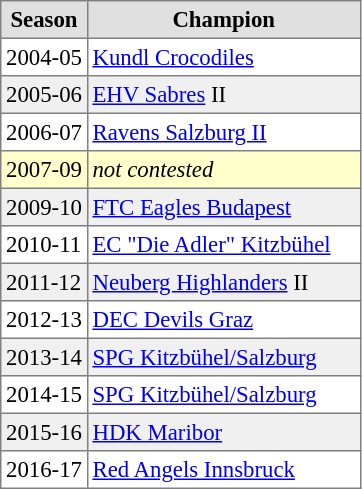<table cellpadding="3" cellspacing="0" border="1" style="font-size: 95%; text-align: left; border: gray solid 1px; border-collapse: collapse;">
<tr bgcolor="#e0e0e0" align="center">
<th scope="col">Season</th>
<th scope="col" width=175>Champion</th>
</tr>
<tr>
<td>2004-05</td>
<td><a href='#'>Kundl Crocodiles</a></td>
</tr>
<tr bgcolor="#f0f0f0">
<td>2005-06</td>
<td><a href='#'>EHV Sabres</a> II</td>
</tr>
<tr>
<td>2006-07</td>
<td><a href='#'>Ravens Salzburg II</a></td>
</tr>
<tr bgcolor="#FFFFCC">
<td>2007-09</td>
<td><em>not contested</em></td>
</tr>
<tr bgcolor="#f0f0f0">
<td>2009-10</td>
<td> <a href='#'>FTC Eagles Budapest</a></td>
</tr>
<tr>
<td>2010-11</td>
<td><a href='#'>EC "Die Adler" Kitzbühel</a></td>
</tr>
<tr bgcolor="#f0f0f0">
<td>2011-12</td>
<td><a href='#'>Neuberg Highlanders</a> II</td>
</tr>
<tr>
<td>2012-13</td>
<td><a href='#'>DEC Devils Graz</a></td>
</tr>
<tr bgcolor="#f0f0f0">
<td>2013-14</td>
<td><a href='#'>SPG Kitzbühel/Salzburg</a></td>
</tr>
<tr>
<td>2014-15</td>
<td><a href='#'>SPG Kitzbühel/Salzburg</a></td>
</tr>
<tr bgcolor="#f0f0f0">
<td>2015-16</td>
<td> <a href='#'>HDK Maribor</a></td>
</tr>
<tr>
<td>2016-17</td>
<td><a href='#'>Red Angels Innsbruck</a></td>
</tr>
</table>
